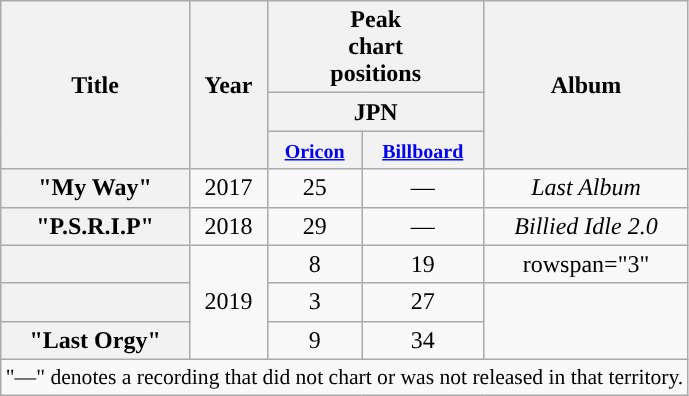<table class="wikitable plainrowheaders" style="text-align:center;">
<tr>
<th scope="col" rowspan="3">Title</th>
<th scope="col" rowspan="3">Year</th>
<th scope="col" colspan="2">Peak <br> chart <br> positions</th>
<th scope="col" rowspan="3">Album</th>
</tr>
<tr>
<th colspan="2">JPN</th>
</tr>
<tr>
<th scope="col" colspan="1"><small><a href='#'>Oricon</a></small><br></th>
<th scope="col" colspan="1"><small><a href='#'>Billboard</a></small><br></th>
</tr>
<tr>
<th scope="row">"My Way"</th>
<td>2017</td>
<td>25</td>
<td>—</td>
<td><em>Last Album</em></td>
</tr>
<tr>
<th scope="row">"P.S.R.I.P"</th>
<td>2018</td>
<td>29</td>
<td>—</td>
<td><em>Billied Idle 2.0</em></td>
</tr>
<tr>
<th scope="row"></th>
<td rowspan="3">2019</td>
<td>8</td>
<td>19</td>
<td>rowspan="3" </td>
</tr>
<tr>
<th scope="row"></th>
<td>3</td>
<td>27</td>
</tr>
<tr>
<th scope="row">"Last Orgy"</th>
<td>9</td>
<td>34</td>
</tr>
<tr>
<td align="center" colspan="5" style="font-size:90%">"—" denotes a recording that did not chart or was not released in that territory.</td>
</tr>
</table>
